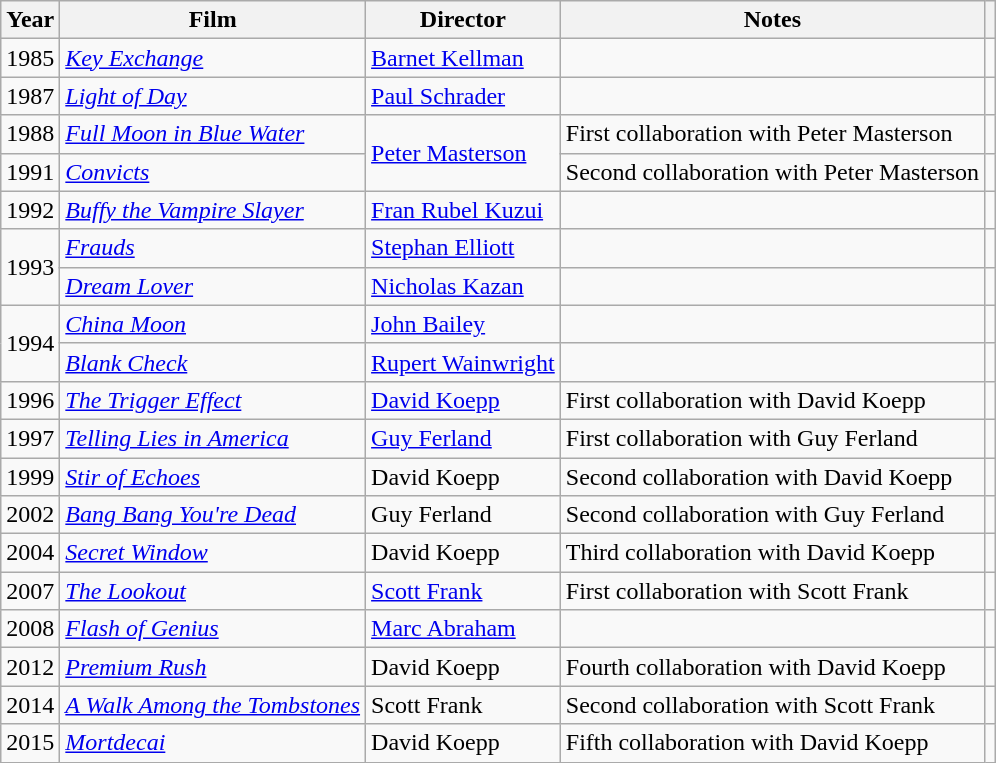<table class="wikitable">
<tr>
<th>Year</th>
<th>Film</th>
<th>Director</th>
<th>Notes</th>
<th></th>
</tr>
<tr>
<td>1985</td>
<td><em><a href='#'>Key Exchange</a></em></td>
<td><a href='#'>Barnet Kellman</a></td>
<td></td>
<td></td>
</tr>
<tr>
<td>1987</td>
<td><em><a href='#'>Light of Day</a></em></td>
<td><a href='#'>Paul Schrader</a></td>
<td></td>
<td></td>
</tr>
<tr>
<td>1988</td>
<td><em><a href='#'>Full Moon in Blue Water</a></em></td>
<td rowspan=2><a href='#'>Peter Masterson</a></td>
<td>First collaboration with Peter Masterson</td>
<td></td>
</tr>
<tr>
<td>1991</td>
<td><em><a href='#'>Convicts</a></em></td>
<td>Second collaboration with Peter Masterson</td>
<td></td>
</tr>
<tr>
<td>1992</td>
<td><em><a href='#'>Buffy the Vampire Slayer</a></em></td>
<td><a href='#'>Fran Rubel Kuzui</a></td>
<td></td>
<td></td>
</tr>
<tr>
<td rowspan=2>1993</td>
<td><em><a href='#'>Frauds</a></em></td>
<td><a href='#'>Stephan Elliott</a></td>
<td><small></small></td>
<td></td>
</tr>
<tr>
<td><em><a href='#'>Dream Lover</a></em></td>
<td><a href='#'>Nicholas Kazan</a></td>
<td></td>
<td></td>
</tr>
<tr>
<td rowspan=2>1994</td>
<td><em><a href='#'>China Moon</a></em></td>
<td><a href='#'>John Bailey</a></td>
<td></td>
<td></td>
</tr>
<tr>
<td><em><a href='#'>Blank Check</a></em></td>
<td><a href='#'>Rupert Wainwright</a></td>
<td></td>
<td></td>
</tr>
<tr>
<td>1996</td>
<td><em><a href='#'>The Trigger Effect</a></em></td>
<td><a href='#'>David Koepp</a></td>
<td>First collaboration with David Koepp</td>
<td></td>
</tr>
<tr>
<td>1997</td>
<td><em><a href='#'>Telling Lies in America</a></em></td>
<td><a href='#'>Guy Ferland</a></td>
<td>First collaboration with Guy Ferland</td>
<td></td>
</tr>
<tr>
<td>1999</td>
<td><em><a href='#'>Stir of Echoes</a></em></td>
<td>David Koepp</td>
<td>Second collaboration with David Koepp</td>
<td></td>
</tr>
<tr>
<td>2002</td>
<td><em><a href='#'>Bang Bang You're Dead</a></em></td>
<td>Guy Ferland</td>
<td>Second collaboration with Guy Ferland</td>
<td></td>
</tr>
<tr>
<td>2004</td>
<td><em><a href='#'>Secret Window</a></em></td>
<td>David Koepp</td>
<td>Third collaboration with David Koepp</td>
<td></td>
</tr>
<tr>
<td>2007</td>
<td><em><a href='#'>The Lookout</a></em></td>
<td><a href='#'>Scott Frank</a></td>
<td>First collaboration with Scott Frank</td>
<td></td>
</tr>
<tr>
<td>2008</td>
<td><em><a href='#'>Flash of Genius</a></em></td>
<td><a href='#'>Marc Abraham</a></td>
<td></td>
<td></td>
</tr>
<tr>
<td>2012</td>
<td><em><a href='#'>Premium Rush</a></em></td>
<td>David Koepp</td>
<td>Fourth collaboration with David Koepp</td>
<td></td>
</tr>
<tr>
<td>2014</td>
<td><em><a href='#'>A Walk Among the Tombstones</a></em></td>
<td>Scott Frank</td>
<td>Second collaboration with Scott Frank</td>
<td></td>
</tr>
<tr>
<td>2015</td>
<td><em><a href='#'>Mortdecai</a></em></td>
<td>David Koepp</td>
<td>Fifth collaboration with David Koepp</td>
<td></td>
</tr>
</table>
